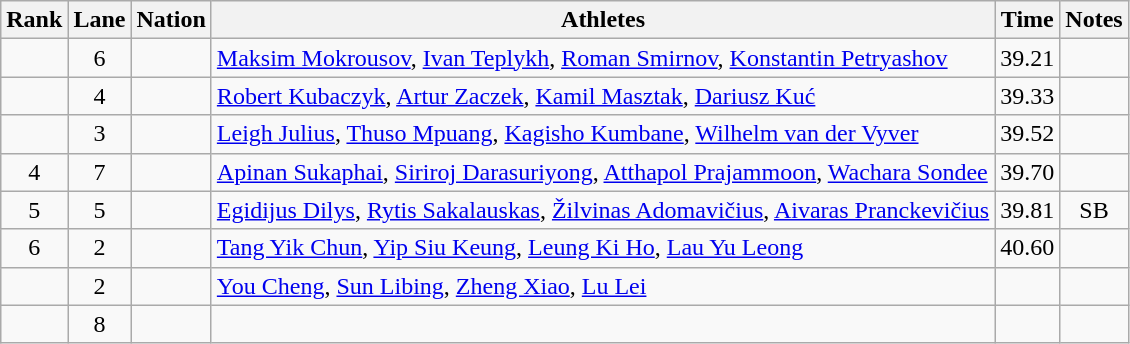<table class="wikitable sortable" style="text-align:center">
<tr>
<th>Rank</th>
<th>Lane</th>
<th>Nation</th>
<th>Athletes</th>
<th>Time</th>
<th>Notes</th>
</tr>
<tr>
<td></td>
<td>6</td>
<td align=left></td>
<td align=left><a href='#'>Maksim Mokrousov</a>, <a href='#'>Ivan Teplykh</a>, <a href='#'>Roman Smirnov</a>, <a href='#'>Konstantin Petryashov</a></td>
<td>39.21</td>
<td></td>
</tr>
<tr>
<td></td>
<td>4</td>
<td align=left></td>
<td align=left><a href='#'>Robert Kubaczyk</a>, <a href='#'>Artur Zaczek</a>, <a href='#'>Kamil Masztak</a>, <a href='#'>Dariusz Kuć</a></td>
<td>39.33</td>
<td></td>
</tr>
<tr>
<td></td>
<td>3</td>
<td align=left></td>
<td align=left><a href='#'>Leigh Julius</a>, <a href='#'>Thuso Mpuang</a>, <a href='#'>Kagisho Kumbane</a>, <a href='#'>Wilhelm van der Vyver</a></td>
<td>39.52</td>
<td></td>
</tr>
<tr>
<td>4</td>
<td>7</td>
<td align=left></td>
<td align=left><a href='#'>Apinan Sukaphai</a>, <a href='#'>Siriroj Darasuriyong</a>, <a href='#'>Atthapol Prajammoon</a>, <a href='#'>Wachara Sondee</a></td>
<td>39.70</td>
<td></td>
</tr>
<tr>
<td>5</td>
<td>5</td>
<td align=left></td>
<td align=left><a href='#'>Egidijus Dilys</a>, <a href='#'>Rytis Sakalauskas</a>, <a href='#'>Žilvinas Adomavičius</a>, <a href='#'>Aivaras Pranckevičius</a></td>
<td>39.81</td>
<td>SB</td>
</tr>
<tr>
<td>6</td>
<td>2</td>
<td align=left></td>
<td align=left><a href='#'>Tang Yik Chun</a>, <a href='#'>Yip Siu Keung</a>, <a href='#'>Leung Ki Ho</a>, <a href='#'>Lau Yu Leong</a></td>
<td>40.60</td>
<td></td>
</tr>
<tr>
<td></td>
<td>2</td>
<td align=left></td>
<td align=left><a href='#'>You Cheng</a>, <a href='#'>Sun Libing</a>, <a href='#'>Zheng Xiao</a>, <a href='#'>Lu Lei</a></td>
<td></td>
<td></td>
</tr>
<tr>
<td></td>
<td>8</td>
<td align=left></td>
<td align=left></td>
<td></td>
<td></td>
</tr>
</table>
